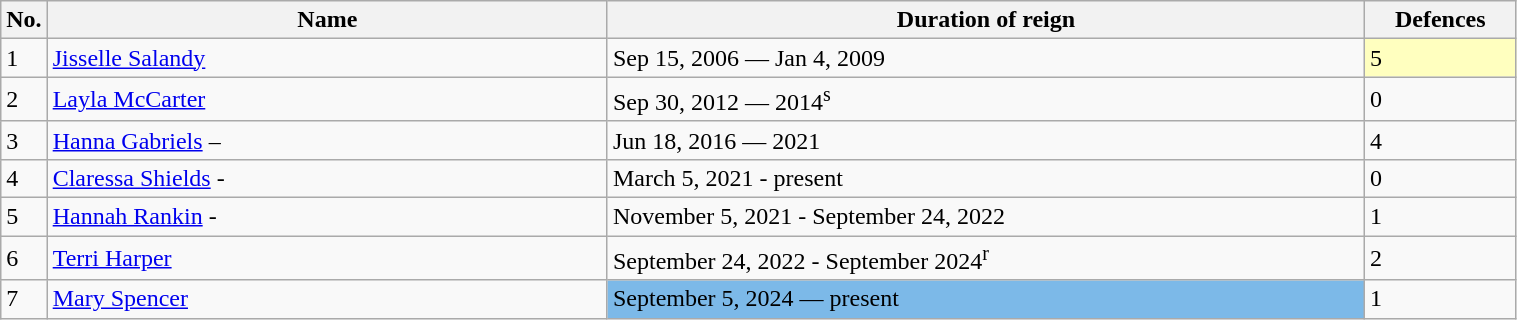<table class="wikitable" width=80%>
<tr>
<th width=3%>No.</th>
<th width=37%>Name</th>
<th width=50%>Duration of reign</th>
<th width=10%>Defences</th>
</tr>
<tr>
<td>1</td>
<td align=left> <a href='#'>Jisselle Salandy</a></td>
<td>Sep 15, 2006 — Jan 4, 2009 </td>
<td style="background:#ffffbf;" width=5px>5</td>
</tr>
<tr>
<td>2</td>
<td align=left> <a href='#'>Layla McCarter</a></td>
<td>Sep 30, 2012 — 2014<sup>s</sup></td>
<td>0</td>
</tr>
<tr>
<td>3</td>
<td align=left> <a href='#'>Hanna Gabriels</a> – </td>
<td>Jun 18, 2016 — 2021</td>
<td>4</td>
</tr>
<tr>
<td>4</td>
<td align=left> <a href='#'>Claressa Shields</a> - </td>
<td>March 5, 2021 - present</td>
<td>0</td>
</tr>
<tr>
<td>5</td>
<td align=left> <a href='#'>Hannah Rankin</a> - </td>
<td>November 5, 2021 - September 24, 2022</td>
<td>1</td>
</tr>
<tr>
<td>6</td>
<td align=left> <a href='#'>Terri Harper</a></td>
<td>September 24, 2022 - September 2024<sup>r</sup></td>
<td>2</td>
</tr>
<tr>
<td>7</td>
<td align=left> <a href='#'>Mary Spencer</a></td>
<td style="background:#7CB9E8;" width=5px>September 5, 2024 — present</td>
<td>1</td>
</tr>
</table>
